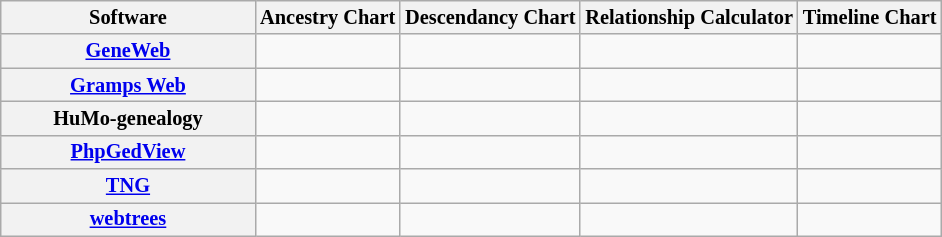<table class="wikitable sortable" style="font-size: 85%; text-align: center; width: auto;">
<tr>
<th style="width:12em">Software</th>
<th>Ancestry Chart</th>
<th>Descendancy Chart</th>
<th>Relationship Calculator</th>
<th>Timeline Chart</th>
</tr>
<tr>
<th><a href='#'>GeneWeb</a></th>
<td></td>
<td></td>
<td></td>
<td></td>
</tr>
<tr>
<th><a href='#'>Gramps Web</a></th>
<td> </td>
<td> </td>
<td> </td>
<td></td>
</tr>
<tr>
<th>HuMo-genealogy</th>
<td> </td>
<td> </td>
<td> </td>
<td> </td>
</tr>
<tr>
<th><a href='#'>PhpGedView</a></th>
<td></td>
<td></td>
<td></td>
<td></td>
</tr>
<tr>
<th><a href='#'>TNG</a></th>
<td></td>
<td></td>
<td></td>
<td> </td>
</tr>
<tr>
<th><a href='#'>webtrees</a></th>
<td></td>
<td></td>
<td></td>
<td></td>
</tr>
</table>
